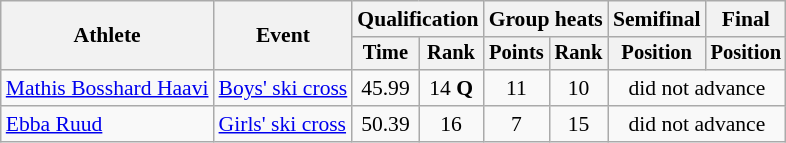<table class="wikitable" style="font-size:90%">
<tr>
<th rowspan="2">Athlete</th>
<th rowspan="2">Event</th>
<th colspan=2>Qualification</th>
<th colspan=2>Group heats</th>
<th>Semifinal</th>
<th>Final</th>
</tr>
<tr style="font-size:95%">
<th>Time</th>
<th>Rank</th>
<th>Points</th>
<th>Rank</th>
<th>Position</th>
<th>Position</th>
</tr>
<tr align=center>
<td align=left><a href='#'>Mathis Bosshard Haavi</a></td>
<td align=left><a href='#'>Boys' ski cross</a></td>
<td>45.99</td>
<td>14 <strong>Q</strong></td>
<td>11</td>
<td>10</td>
<td colspan=2>did not advance</td>
</tr>
<tr align=center>
<td align=left><a href='#'>Ebba Ruud</a></td>
<td align=left><a href='#'>Girls' ski cross</a></td>
<td>50.39</td>
<td>16</td>
<td>7</td>
<td>15</td>
<td colspan=2>did not advance</td>
</tr>
</table>
